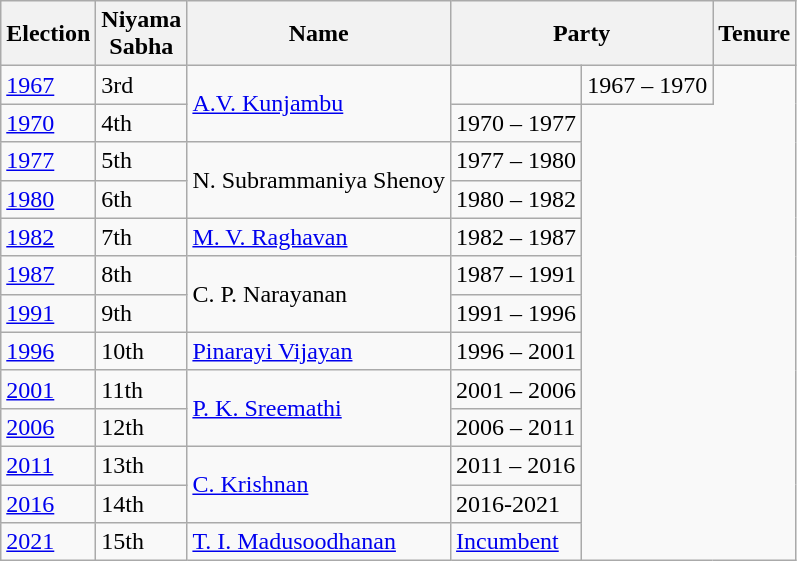<table class="wikitable sortable">
<tr>
<th>Election</th>
<th>Niyama<br>Sabha</th>
<th>Name</th>
<th colspan="2">Party</th>
<th>Tenure</th>
</tr>
<tr>
<td><a href='#'>1967</a></td>
<td>3rd</td>
<td rowspan="2"><a href='#'>A.V. Kunjambu</a></td>
<td></td>
<td>1967 – 1970</td>
</tr>
<tr>
<td><a href='#'>1970</a></td>
<td>4th</td>
<td>1970 – 1977</td>
</tr>
<tr>
<td><a href='#'>1977</a></td>
<td>5th</td>
<td rowspan="2">N. Subrammaniya Shenoy</td>
<td>1977 – 1980</td>
</tr>
<tr>
<td><a href='#'>1980</a></td>
<td>6th</td>
<td>1980 – 1982</td>
</tr>
<tr>
<td><a href='#'>1982</a></td>
<td>7th</td>
<td><a href='#'>M. V. Raghavan</a></td>
<td>1982 – 1987</td>
</tr>
<tr>
<td><a href='#'>1987</a></td>
<td>8th</td>
<td rowspan="2">C. P. Narayanan</td>
<td>1987 – 1991</td>
</tr>
<tr>
<td><a href='#'>1991</a></td>
<td>9th</td>
<td>1991 – 1996</td>
</tr>
<tr>
<td><a href='#'>1996</a></td>
<td>10th</td>
<td><a href='#'>Pinarayi Vijayan</a></td>
<td>1996 – 2001</td>
</tr>
<tr>
<td><a href='#'>2001</a></td>
<td>11th</td>
<td rowspan="2"><a href='#'>P. K. Sreemathi</a></td>
<td>2001 – 2006</td>
</tr>
<tr>
<td><a href='#'>2006</a></td>
<td>12th</td>
<td>2006 – 2011</td>
</tr>
<tr>
<td><a href='#'>2011</a></td>
<td>13th</td>
<td rowspan="2"><a href='#'>C. Krishnan</a></td>
<td>2011 – 2016</td>
</tr>
<tr>
<td><a href='#'>2016</a></td>
<td>14th</td>
<td>2016-2021</td>
</tr>
<tr>
<td><a href='#'>2021</a></td>
<td>15th</td>
<td rowspan="2"><a href='#'>T. I. Madusoodhanan</a></td>
<td><a href='#'>Incumbent</a></td>
</tr>
</table>
